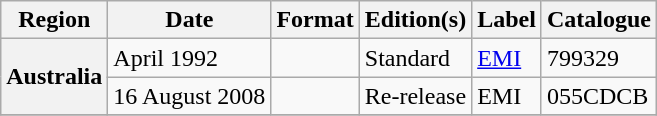<table class="wikitable plainrowheaders">
<tr>
<th scope="col">Region</th>
<th scope="col">Date</th>
<th scope="col">Format</th>
<th scope="col">Edition(s)</th>
<th scope="col">Label</th>
<th scope="col">Catalogue</th>
</tr>
<tr>
<th scope="row" rowspan="2">Australia</th>
<td>April 1992</td>
<td></td>
<td>Standard</td>
<td><a href='#'>EMI</a></td>
<td>799329</td>
</tr>
<tr>
<td>16 August 2008 </td>
<td></td>
<td>Re-release</td>
<td>EMI</td>
<td>055CDCB</td>
</tr>
<tr>
</tr>
</table>
